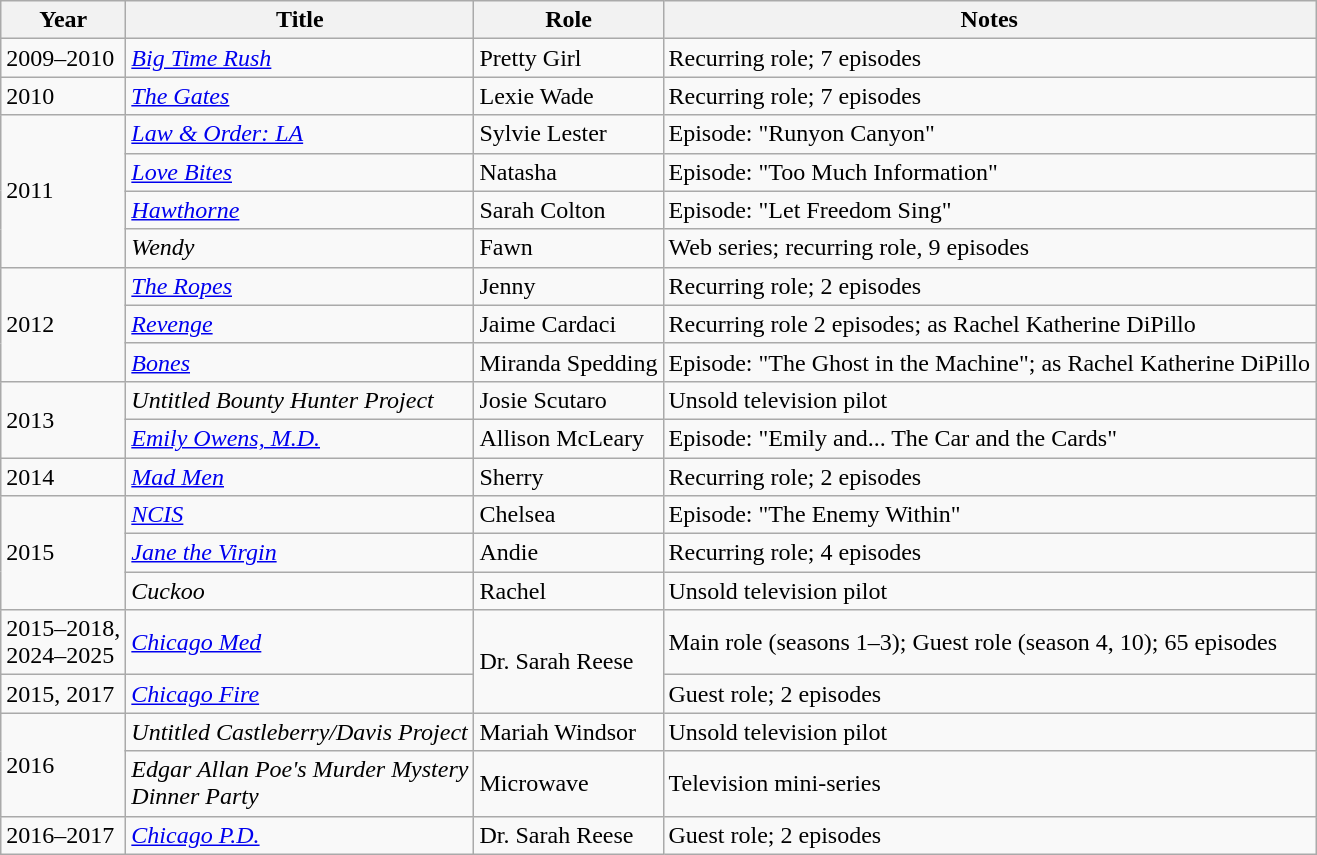<table class="wikitable sortable">
<tr>
<th>Year</th>
<th>Title</th>
<th>Role</th>
<th class="unsortable">Notes</th>
</tr>
<tr>
<td>2009–2010</td>
<td><em><a href='#'>Big Time Rush</a></em></td>
<td>Pretty Girl</td>
<td>Recurring role; 7 episodes</td>
</tr>
<tr>
<td>2010</td>
<td><em><a href='#'>The Gates</a></em></td>
<td>Lexie Wade</td>
<td>Recurring role; 7 episodes</td>
</tr>
<tr>
<td rowspan="4">2011</td>
<td><em><a href='#'>Law & Order: LA</a></em></td>
<td>Sylvie Lester</td>
<td>Episode: "Runyon Canyon"</td>
</tr>
<tr>
<td><em><a href='#'>Love Bites</a></em></td>
<td>Natasha</td>
<td>Episode: "Too Much Information"</td>
</tr>
<tr>
<td><em><a href='#'>Hawthorne</a></em></td>
<td>Sarah Colton</td>
<td>Episode: "Let Freedom Sing"</td>
</tr>
<tr>
<td><em>Wendy</em></td>
<td>Fawn</td>
<td>Web series; recurring role, 9 episodes</td>
</tr>
<tr>
<td rowspan="3">2012</td>
<td><em><a href='#'>The Ropes</a></em></td>
<td>Jenny</td>
<td>Recurring role; 2 episodes</td>
</tr>
<tr>
<td><em><a href='#'>Revenge</a></em></td>
<td>Jaime Cardaci</td>
<td>Recurring role 2 episodes; as Rachel Katherine DiPillo</td>
</tr>
<tr>
<td><em><a href='#'>Bones</a></em></td>
<td>Miranda Spedding</td>
<td>Episode: "The Ghost in the Machine"; as Rachel Katherine DiPillo</td>
</tr>
<tr>
<td rowspan="2">2013</td>
<td><em>Untitled Bounty Hunter Project</em></td>
<td>Josie Scutaro</td>
<td>Unsold television pilot</td>
</tr>
<tr>
<td><em><a href='#'>Emily Owens, M.D.</a></em></td>
<td>Allison McLeary</td>
<td>Episode: "Emily and... The Car and the Cards"</td>
</tr>
<tr>
<td>2014</td>
<td><em><a href='#'>Mad Men</a></em></td>
<td>Sherry</td>
<td>Recurring role; 2 episodes</td>
</tr>
<tr>
<td rowspan="3">2015</td>
<td><em><a href='#'>NCIS</a></em></td>
<td>Chelsea</td>
<td>Episode: "The Enemy Within"</td>
</tr>
<tr>
<td><em><a href='#'>Jane the Virgin</a></em></td>
<td>Andie</td>
<td>Recurring role; 4 episodes</td>
</tr>
<tr>
<td><em>Cuckoo</em></td>
<td>Rachel</td>
<td>Unsold television pilot</td>
</tr>
<tr>
<td>2015–2018,<br>2024–2025</td>
<td><em><a href='#'>Chicago Med</a></em></td>
<td rowspan="2">Dr. Sarah Reese</td>
<td>Main role (seasons 1–3); Guest role (season 4, 10); 65 episodes</td>
</tr>
<tr>
<td>2015, 2017</td>
<td><em><a href='#'>Chicago Fire</a></em></td>
<td>Guest role; 2 episodes</td>
</tr>
<tr>
<td rowspan="2">2016</td>
<td><em>Untitled Castleberry/Davis Project</em></td>
<td>Mariah Windsor</td>
<td>Unsold television pilot</td>
</tr>
<tr>
<td><em>Edgar Allan Poe's Murder Mystery<br> Dinner Party</em></td>
<td>Microwave</td>
<td>Television mini-series</td>
</tr>
<tr>
<td>2016–2017</td>
<td><em><a href='#'>Chicago P.D.</a></em></td>
<td>Dr. Sarah Reese</td>
<td>Guest role; 2 episodes</td>
</tr>
</table>
